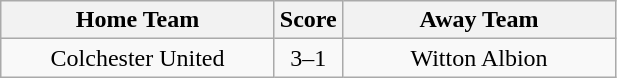<table class="wikitable" style="text-align:center;">
<tr>
<th width=175>Home Team</th>
<th width=20>Score</th>
<th width=175>Away Team</th>
</tr>
<tr>
<td>Colchester United</td>
<td>3–1</td>
<td>Witton Albion</td>
</tr>
</table>
